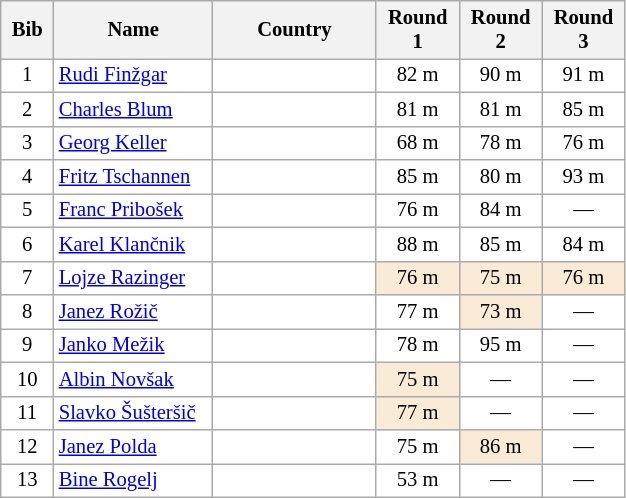<table class="wikitable collapsible autocollapse sortable" cellpadding="3" cellspacing="0" border="1" style="background:#fff; font-size:86%; width:33%; line-height:16px; border:grey solid 1px; border-collapse:collapse;">
<tr>
<th width="30">Bib</th>
<th width="105">Name</th>
<th width="110">Country</th>
<th width="50">Round 1</th>
<th width="50">Round 2</th>
<th width="50">Round 3</th>
</tr>
<tr>
<td align=center>1</td>
<td><a href='#'>Rudi Finžgar</a></td>
<td></td>
<td align=center>82 m</td>
<td align=center>90 m</td>
<td align=center>91 m</td>
</tr>
<tr>
<td align=center>2</td>
<td><a href='#'>Charles Blum</a></td>
<td></td>
<td align=center>81 m</td>
<td align=center>81 m</td>
<td align=center>85 m</td>
</tr>
<tr>
<td align=center>3</td>
<td><a href='#'>Georg Keller</a></td>
<td></td>
<td align=center>68 m</td>
<td align=center>78 m</td>
<td align=center>76 m</td>
</tr>
<tr>
<td align=center>4</td>
<td><a href='#'>Fritz Tschannen</a></td>
<td></td>
<td align=center>85 m</td>
<td align=center>80 m</td>
<td align=center>93 m</td>
</tr>
<tr>
<td align=center>5</td>
<td><a href='#'>Franc Pribošek</a></td>
<td></td>
<td align=center>76 m</td>
<td align=center>84 m</td>
<td align=center>—</td>
</tr>
<tr>
<td align=center>6</td>
<td><a href='#'>Karel Klančnik</a></td>
<td></td>
<td align=center>88 m</td>
<td align=center>85 m</td>
<td align=center>84 m</td>
</tr>
<tr>
<td align=center>7</td>
<td><a href='#'>Lojze Razinger</a></td>
<td></td>
<td align=center bgcolor=#FAEBD7>76 m</td>
<td align=center bgcolor=#FAEBD7>75 m</td>
<td align=center bgcolor=#FAEBD7>76 m</td>
</tr>
<tr>
<td align=center>8</td>
<td><a href='#'>Janez Rožič</a></td>
<td></td>
<td align=center>77 m</td>
<td align=center bgcolor=#FAEBD7>73 m</td>
<td align=center>—</td>
</tr>
<tr>
<td align=center>9</td>
<td><a href='#'>Janko Mežik</a></td>
<td></td>
<td align=center>78 m</td>
<td align=center>95 m</td>
<td align=center>—</td>
</tr>
<tr>
<td align=center>10</td>
<td><a href='#'>Albin Novšak</a></td>
<td></td>
<td align=center bgcolor=#FAEBD7>75 m</td>
<td align=center>—</td>
<td align=center>—</td>
</tr>
<tr>
<td align=center>11</td>
<td><a href='#'>Slavko Šušteršič</a></td>
<td></td>
<td align=center bgcolor=#FAEBD7>77 m</td>
<td align=center>—</td>
<td align=center>—</td>
</tr>
<tr>
<td align=center>12</td>
<td><a href='#'>Janez Polda</a></td>
<td></td>
<td align=center>75 m</td>
<td align=center bgcolor=#FAEBD7>86 m</td>
<td align=center>—</td>
</tr>
<tr>
<td align=center>13</td>
<td><a href='#'>Bine Rogelj</a></td>
<td></td>
<td align=center>53 m</td>
<td align=center>—</td>
<td align=center>—</td>
</tr>
</table>
